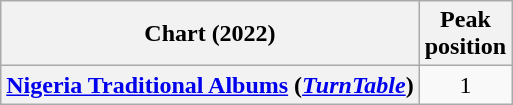<table class="wikitable plainrowheaders" style="text-align:center">
<tr>
<th scope="col">Chart (2022)</th>
<th scope="col">Peak<br>position</th>
</tr>
<tr>
<th scope="row"><a href='#'>Nigeria Traditional Albums</a> (<em><a href='#'>TurnTable</a></em>)</th>
<td>1</td>
</tr>
</table>
